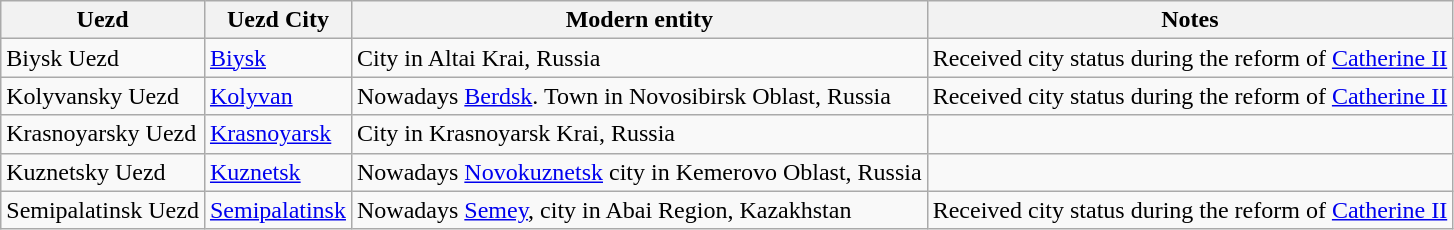<table class="wikitable">
<tr>
<th>Uezd</th>
<th>Uezd City</th>
<th>Modern entity</th>
<th>Notes</th>
</tr>
<tr>
<td>Biysk Uezd</td>
<td><a href='#'>Biysk</a></td>
<td>City in Altai Krai, Russia</td>
<td>Received city status during the reform of <a href='#'>Catherine II</a></td>
</tr>
<tr>
<td>Kolyvansky Uezd</td>
<td><a href='#'>Kolyvan</a></td>
<td>Nowadays <a href='#'>Berdsk</a>. Town in Novosibirsk Oblast, Russia</td>
<td>Received city status during the reform of <a href='#'>Catherine II</a></td>
</tr>
<tr>
<td>Krasnoyarsky Uezd</td>
<td><a href='#'>Krasnoyarsk</a></td>
<td>City in Krasnoyarsk Krai, Russia</td>
<td></td>
</tr>
<tr>
<td>Kuznetsky Uezd</td>
<td><a href='#'>Kuznetsk</a></td>
<td>Nowadays <a href='#'>Novokuznetsk</a> city in Kemerovo Oblast, Russia</td>
<td></td>
</tr>
<tr>
<td>Semipalatinsk Uezd</td>
<td><a href='#'>Semipalatinsk</a></td>
<td>Nowadays <a href='#'>Semey</a>, city in Abai Region, Kazakhstan</td>
<td>Received city status during the reform of <a href='#'>Catherine II</a></td>
</tr>
</table>
